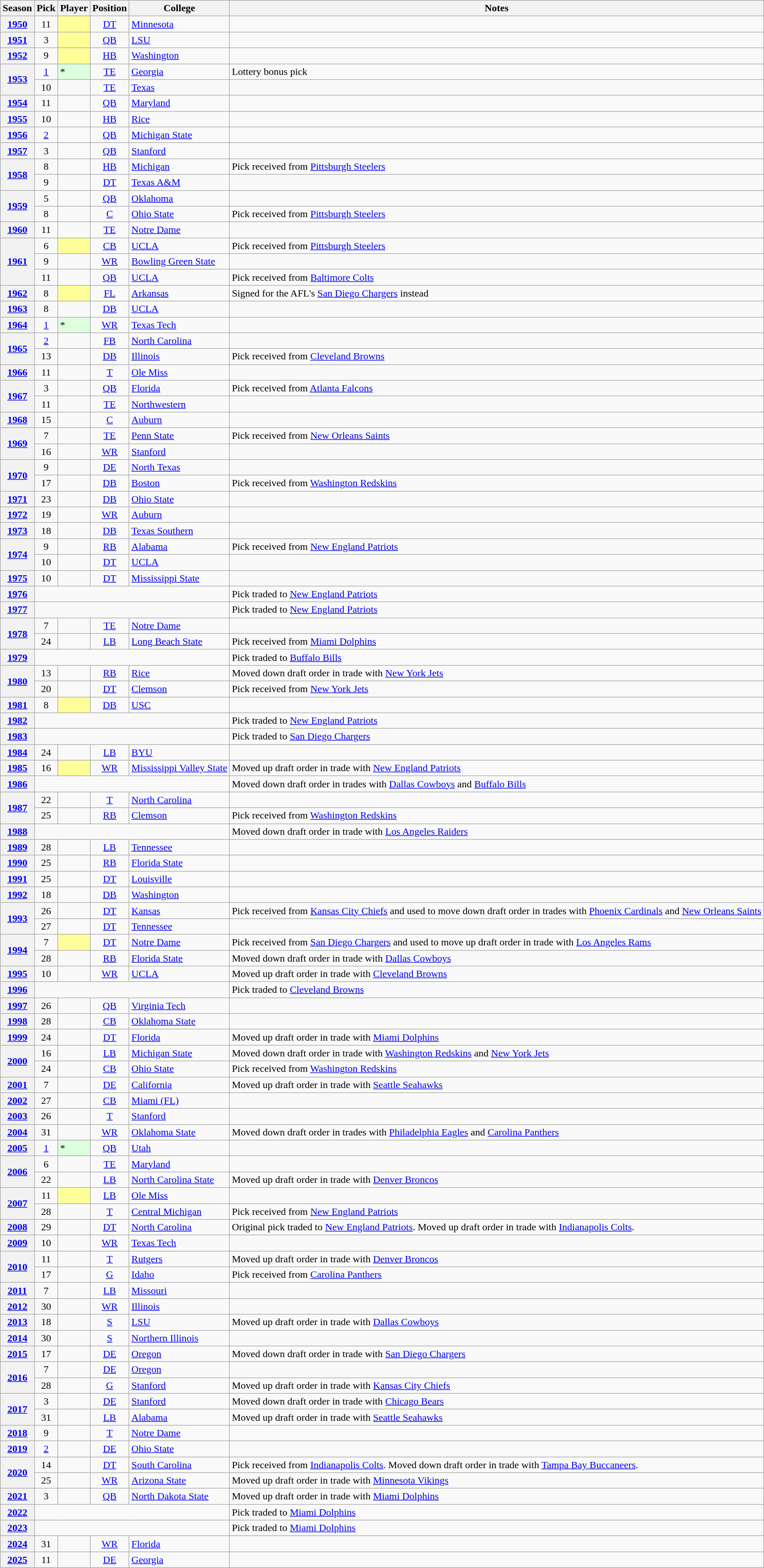<table class="wikitable sortable">
<tr>
<th scope="col">Season</th>
<th scope="col">Pick</th>
<th scope="col">Player</th>
<th scope="col">Position</th>
<th scope="col">College</th>
<th scope="col" class= "unsortable">Notes</th>
</tr>
<tr>
<th scope="row"><a href='#'>1950</a></th>
<td align="center">11</td>
<td style="background-color: #FFFF99;"></td>
<td align="center"><a href='#'>DT</a></td>
<td><a href='#'>Minnesota</a></td>
<td></td>
</tr>
<tr>
<th scope="row"><a href='#'>1951</a></th>
<td align="center">3</td>
<td style="background-color: #FFFF99;"></td>
<td align="center"><a href='#'>QB</a></td>
<td><a href='#'>LSU</a></td>
<td></td>
</tr>
<tr>
<th scope="row"><a href='#'>1952</a></th>
<td align="center">9</td>
<td style="background-color: #FFFF99;"></td>
<td align="center"><a href='#'>HB</a></td>
<td><a href='#'>Washington</a></td>
<td></td>
</tr>
<tr>
<th scope="rowgroup" rowspan="2"><a href='#'>1953</a></th>
<td align="center"><a href='#'>1</a></td>
<td style="background-color: #DDFFDD;">*</td>
<td align="center"><a href='#'>TE</a></td>
<td><a href='#'>Georgia</a></td>
<td>Lottery bonus pick</td>
</tr>
<tr>
<td align="center">10</td>
<td></td>
<td align="center"><a href='#'>TE</a></td>
<td><a href='#'>Texas</a></td>
<td></td>
</tr>
<tr>
<th scope="row"><a href='#'>1954</a></th>
<td align="center">11</td>
<td></td>
<td align="center"><a href='#'>QB</a></td>
<td><a href='#'>Maryland</a></td>
<td></td>
</tr>
<tr>
<th scope="row"><a href='#'>1955</a></th>
<td align="center">10</td>
<td></td>
<td align="center"><a href='#'>HB</a></td>
<td><a href='#'>Rice</a></td>
<td></td>
</tr>
<tr>
<th scope="row"><a href='#'>1956</a></th>
<td align="center"><a href='#'>2</a></td>
<td></td>
<td align="center"><a href='#'>QB</a></td>
<td><a href='#'>Michigan State</a></td>
<td></td>
</tr>
<tr>
<th scope="row"><a href='#'>1957</a></th>
<td align="center">3</td>
<td></td>
<td align="center"><a href='#'>QB</a></td>
<td><a href='#'>Stanford</a></td>
<td></td>
</tr>
<tr>
<th scope="rowgroup" rowspan="2"><a href='#'>1958</a></th>
<td align="center">8</td>
<td></td>
<td align="center"><a href='#'>HB</a></td>
<td><a href='#'>Michigan</a></td>
<td>Pick received from <a href='#'>Pittsburgh Steelers</a></td>
</tr>
<tr>
<td align="center">9</td>
<td></td>
<td align="center"><a href='#'>DT</a></td>
<td><a href='#'>Texas A&M</a></td>
<td></td>
</tr>
<tr>
<th scope="rowgroup" rowspan="2"><a href='#'>1959</a></th>
<td align="center">5</td>
<td></td>
<td align="center"><a href='#'>QB</a></td>
<td><a href='#'>Oklahoma</a></td>
<td></td>
</tr>
<tr>
<td align="center">8</td>
<td></td>
<td align="center"><a href='#'>C</a></td>
<td><a href='#'>Ohio State</a></td>
<td>Pick received from <a href='#'>Pittsburgh Steelers</a></td>
</tr>
<tr>
<th scope="row"><a href='#'>1960</a></th>
<td align="center">11</td>
<td></td>
<td align="center"><a href='#'>TE</a></td>
<td><a href='#'>Notre Dame</a></td>
<td></td>
</tr>
<tr>
<th scope="rowgroup" rowspan="3"><a href='#'>1961</a></th>
<td align="center">6</td>
<td style="background-color: #FFFF99;"></td>
<td align="center"><a href='#'>CB</a></td>
<td><a href='#'>UCLA</a></td>
<td>Pick received from <a href='#'>Pittsburgh Steelers</a></td>
</tr>
<tr>
<td align="center">9</td>
<td></td>
<td align="center"><a href='#'>WR</a></td>
<td><a href='#'>Bowling Green State</a></td>
<td></td>
</tr>
<tr>
<td align="center">11</td>
<td></td>
<td align="center"><a href='#'>QB</a></td>
<td><a href='#'>UCLA</a></td>
<td>Pick received from <a href='#'>Baltimore Colts</a></td>
</tr>
<tr>
<th scope="row"><a href='#'>1962</a></th>
<td align="center">8</td>
<td style="background-color: #FFFF99;"></td>
<td align="center"><a href='#'>FL</a></td>
<td><a href='#'>Arkansas</a></td>
<td>Signed for the AFL's <a href='#'>San Diego Chargers</a> instead</td>
</tr>
<tr>
<th scope="row"><a href='#'>1963</a></th>
<td align="center">8</td>
<td></td>
<td align="center"><a href='#'>DB</a></td>
<td><a href='#'>UCLA</a></td>
<td></td>
</tr>
<tr>
<th scope="row"><a href='#'>1964</a></th>
<td align="center"><a href='#'>1</a></td>
<td style="background-color: #DDFFDD;">*</td>
<td align="center"><a href='#'>WR</a></td>
<td><a href='#'>Texas Tech</a></td>
<td></td>
</tr>
<tr>
<th scope="rowgroup" rowspan="2"><a href='#'>1965</a></th>
<td align="center"><a href='#'>2</a></td>
<td></td>
<td align="center"><a href='#'>FB</a></td>
<td><a href='#'>North Carolina</a></td>
<td></td>
</tr>
<tr>
<td align="center">13</td>
<td></td>
<td align="center"><a href='#'>DB</a></td>
<td><a href='#'>Illinois</a></td>
<td>Pick received from <a href='#'>Cleveland Browns</a></td>
</tr>
<tr>
<th scope="row"><a href='#'>1966</a></th>
<td align="center">11</td>
<td></td>
<td align="center"><a href='#'>T</a></td>
<td><a href='#'>Ole Miss</a></td>
<td></td>
</tr>
<tr>
<th scope="rowgroup" rowspan="2"><a href='#'>1967</a></th>
<td align="center">3</td>
<td></td>
<td align="center"><a href='#'>QB</a></td>
<td><a href='#'>Florida</a></td>
<td>Pick received from <a href='#'>Atlanta Falcons</a></td>
</tr>
<tr>
<td align="center">11</td>
<td></td>
<td align="center"><a href='#'>TE</a></td>
<td><a href='#'>Northwestern</a></td>
<td></td>
</tr>
<tr>
<th scope="row"><a href='#'>1968</a></th>
<td align="center">15</td>
<td></td>
<td align="center"><a href='#'>C</a></td>
<td><a href='#'>Auburn</a></td>
<td></td>
</tr>
<tr>
<th scope="rowgroup" rowspan="2"><a href='#'>1969</a></th>
<td align="center">7</td>
<td></td>
<td align="center"><a href='#'>TE</a></td>
<td><a href='#'>Penn State</a></td>
<td>Pick received from <a href='#'>New Orleans Saints</a></td>
</tr>
<tr>
<td align="center">16</td>
<td></td>
<td align="center"><a href='#'>WR</a></td>
<td><a href='#'>Stanford</a></td>
<td></td>
</tr>
<tr>
<th scope="rowgroup" rowspan="2"><a href='#'>1970</a></th>
<td align="center">9</td>
<td></td>
<td align="center"><a href='#'>DE</a></td>
<td><a href='#'>North Texas</a></td>
<td></td>
</tr>
<tr>
<td align="center">17</td>
<td></td>
<td align="center"><a href='#'>DB</a></td>
<td><a href='#'>Boston</a></td>
<td>Pick received from <a href='#'>Washington Redskins</a></td>
</tr>
<tr>
<th scope="row"><a href='#'>1971</a></th>
<td align="center">23</td>
<td></td>
<td align="center"><a href='#'>DB</a></td>
<td><a href='#'>Ohio State</a></td>
<td></td>
</tr>
<tr>
<th scope="row"><a href='#'>1972</a></th>
<td align="center">19</td>
<td></td>
<td align="center"><a href='#'>WR</a></td>
<td><a href='#'>Auburn</a></td>
<td></td>
</tr>
<tr>
<th scope="row"><a href='#'>1973</a></th>
<td align="center">18</td>
<td></td>
<td align="center"><a href='#'>DB</a></td>
<td><a href='#'>Texas Southern</a></td>
<td></td>
</tr>
<tr>
<th scope="rowgroup" rowspan="2"><a href='#'>1974</a></th>
<td align="center">9</td>
<td></td>
<td align="center"><a href='#'>RB</a></td>
<td><a href='#'>Alabama</a></td>
<td>Pick received from <a href='#'>New England Patriots</a></td>
</tr>
<tr>
<td align="center">10</td>
<td></td>
<td align="center"><a href='#'>DT</a></td>
<td><a href='#'>UCLA</a></td>
<td></td>
</tr>
<tr>
<th scope="row"><a href='#'>1975</a></th>
<td align="center">10</td>
<td></td>
<td align="center"><a href='#'>DT</a></td>
<td><a href='#'>Mississippi State</a></td>
<td></td>
</tr>
<tr>
<th scope="row"><a href='#'>1976</a></th>
<td colspan=4 align="center"><em></em></td>
<td>Pick traded to <a href='#'>New England Patriots</a></td>
</tr>
<tr>
<th scope="row"><a href='#'>1977</a></th>
<td colspan=4 align="center"><em></em></td>
<td>Pick traded to <a href='#'>New England Patriots</a></td>
</tr>
<tr>
<th scope="rowgroup" rowspan="2"><a href='#'>1978</a></th>
<td align="center">7</td>
<td></td>
<td align="center"><a href='#'>TE</a></td>
<td><a href='#'>Notre Dame</a></td>
<td></td>
</tr>
<tr>
<td align="center">24</td>
<td></td>
<td align="center"><a href='#'>LB</a></td>
<td><a href='#'>Long Beach State</a></td>
<td>Pick received from <a href='#'>Miami Dolphins</a></td>
</tr>
<tr>
<th scope="row"><a href='#'>1979</a></th>
<td colspan=4 align="center"><em></em></td>
<td>Pick traded to <a href='#'>Buffalo Bills</a></td>
</tr>
<tr>
<th scope="rowgroup" rowspan="2"><a href='#'>1980</a></th>
<td align="center">13</td>
<td></td>
<td align="center"><a href='#'>RB</a></td>
<td><a href='#'>Rice</a></td>
<td>Moved down draft order in trade with <a href='#'>New York Jets</a></td>
</tr>
<tr>
<td align="center">20</td>
<td></td>
<td align="center"><a href='#'>DT</a></td>
<td><a href='#'>Clemson</a></td>
<td>Pick received from <a href='#'>New York Jets</a></td>
</tr>
<tr>
<th scope="row"><a href='#'>1981</a></th>
<td align="center">8</td>
<td style="background-color: #FFFF99;"></td>
<td align="center"><a href='#'>DB</a></td>
<td><a href='#'>USC</a></td>
<td></td>
</tr>
<tr>
<th scope="row"><a href='#'>1982</a></th>
<td colspan=4 align="center"><em></em></td>
<td>Pick traded to <a href='#'>New England Patriots</a></td>
</tr>
<tr>
<th scope="row"><a href='#'>1983</a></th>
<td colspan=4 align="center"><em></em></td>
<td>Pick traded to <a href='#'>San Diego Chargers</a></td>
</tr>
<tr>
<th scope="row"><a href='#'>1984</a></th>
<td align="center">24</td>
<td></td>
<td align="center"><a href='#'>LB</a></td>
<td><a href='#'>BYU</a></td>
<td></td>
</tr>
<tr>
<th scope="row"><a href='#'>1985</a></th>
<td align="center">16</td>
<td style="background-color: #FFFF99;"></td>
<td align="center"><a href='#'>WR</a></td>
<td><a href='#'>Mississippi Valley State</a></td>
<td>Moved up draft order in trade with <a href='#'>New England Patriots</a></td>
</tr>
<tr>
<th scope="row"><a href='#'>1986</a></th>
<td colspan=4 align="center"><em></em></td>
<td>Moved down draft order in trades with <a href='#'>Dallas Cowboys</a> and <a href='#'>Buffalo Bills</a></td>
</tr>
<tr>
<th scope="rowgroup" rowspan="2"><a href='#'>1987</a></th>
<td align="center">22</td>
<td></td>
<td align="center"><a href='#'>T</a></td>
<td><a href='#'>North Carolina</a></td>
<td></td>
</tr>
<tr>
<td align="center">25</td>
<td></td>
<td align="center"><a href='#'>RB</a></td>
<td><a href='#'>Clemson</a></td>
<td>Pick received from <a href='#'>Washington Redskins</a></td>
</tr>
<tr>
<th scope="row"><a href='#'>1988</a></th>
<td colspan=4 align="center"><em></em></td>
<td>Moved down draft order in trade with <a href='#'>Los Angeles Raiders</a></td>
</tr>
<tr>
<th scope="row"><a href='#'>1989</a></th>
<td align="center">28</td>
<td></td>
<td align="center"><a href='#'>LB</a></td>
<td><a href='#'>Tennessee</a></td>
<td></td>
</tr>
<tr>
<th scope="row"><a href='#'>1990</a></th>
<td align="center">25</td>
<td></td>
<td align="center"><a href='#'>RB</a></td>
<td><a href='#'>Florida State</a></td>
<td></td>
</tr>
<tr>
<th scope="row"><a href='#'>1991</a></th>
<td align="center">25</td>
<td></td>
<td align="center"><a href='#'>DT</a></td>
<td><a href='#'>Louisville</a></td>
<td></td>
</tr>
<tr>
<th scope="row"><a href='#'>1992</a></th>
<td align="center">18</td>
<td></td>
<td align="center"><a href='#'>DB</a></td>
<td><a href='#'>Washington</a></td>
<td></td>
</tr>
<tr>
<th scope="rowgroup" rowspan="2"><a href='#'>1993</a></th>
<td align="center">26</td>
<td></td>
<td align="center"><a href='#'>DT</a></td>
<td><a href='#'>Kansas</a></td>
<td>Pick received from <a href='#'>Kansas City Chiefs</a> and used to move down draft order in trades with <a href='#'>Phoenix Cardinals</a> and <a href='#'>New Orleans Saints</a></td>
</tr>
<tr>
<td align="center">27</td>
<td></td>
<td align="center"><a href='#'>DT</a></td>
<td><a href='#'>Tennessee</a></td>
<td></td>
</tr>
<tr>
<th scope="rowgroup" rowspan="2"><a href='#'>1994</a></th>
<td align="center">7</td>
<td style="background-color: #FFFF99;"></td>
<td align="center"><a href='#'>DT</a></td>
<td><a href='#'>Notre Dame</a></td>
<td>Pick received from <a href='#'>San Diego Chargers</a> and used to move up draft order in trade with <a href='#'>Los Angeles Rams</a></td>
</tr>
<tr>
<td align="center">28</td>
<td></td>
<td align="center"><a href='#'>RB</a></td>
<td><a href='#'>Florida State</a></td>
<td>Moved down draft order in trade with <a href='#'>Dallas Cowboys</a></td>
</tr>
<tr>
<th scope="row"><a href='#'>1995</a></th>
<td align="center">10</td>
<td></td>
<td align="center"><a href='#'>WR</a></td>
<td><a href='#'>UCLA</a></td>
<td>Moved up draft order in trade with <a href='#'>Cleveland Browns</a></td>
</tr>
<tr>
<th scope="row"><a href='#'>1996</a></th>
<td colspan=4 align="center"><em></em></td>
<td>Pick traded to <a href='#'>Cleveland Browns</a></td>
</tr>
<tr>
<th scope="row"><a href='#'>1997</a></th>
<td align="center">26</td>
<td></td>
<td align="center"><a href='#'>QB</a></td>
<td><a href='#'>Virginia Tech</a></td>
<td></td>
</tr>
<tr>
<th scope="row"><a href='#'>1998</a></th>
<td align="center">28</td>
<td></td>
<td align="center"><a href='#'>CB</a></td>
<td><a href='#'>Oklahoma State</a></td>
<td></td>
</tr>
<tr>
<th scope="row"><a href='#'>1999</a></th>
<td align="center">24</td>
<td></td>
<td align="center"><a href='#'>DT</a></td>
<td><a href='#'>Florida</a></td>
<td>Moved up draft order in trade with <a href='#'>Miami Dolphins</a></td>
</tr>
<tr>
<th scope="rowgroup" rowspan="2"><a href='#'>2000</a></th>
<td align="center">16</td>
<td></td>
<td align="center"><a href='#'>LB</a></td>
<td><a href='#'>Michigan State</a></td>
<td>Moved down draft order in trade with <a href='#'>Washington Redskins</a> and <a href='#'>New York Jets</a></td>
</tr>
<tr>
<td align="center">24</td>
<td></td>
<td align="center"><a href='#'>CB</a></td>
<td><a href='#'>Ohio State</a></td>
<td>Pick received from <a href='#'>Washington Redskins</a></td>
</tr>
<tr>
<th scope="row"><a href='#'>2001</a></th>
<td align="center">7</td>
<td></td>
<td align="center"><a href='#'>DE</a></td>
<td><a href='#'>California</a></td>
<td>Moved up draft order in trade with <a href='#'>Seattle Seahawks</a></td>
</tr>
<tr>
<th scope="row"><a href='#'>2002</a></th>
<td align="center">27</td>
<td></td>
<td align="center"><a href='#'>CB</a></td>
<td><a href='#'>Miami (FL)</a></td>
<td></td>
</tr>
<tr>
<th scope="row"><a href='#'>2003</a></th>
<td align="center">26</td>
<td></td>
<td align="center"><a href='#'>T</a></td>
<td><a href='#'>Stanford</a></td>
<td></td>
</tr>
<tr>
<th scope="row"><a href='#'>2004</a></th>
<td align="center">31</td>
<td></td>
<td align="center"><a href='#'>WR</a></td>
<td><a href='#'>Oklahoma State</a></td>
<td>Moved down draft order in trades with <a href='#'>Philadelphia Eagles</a> and <a href='#'>Carolina Panthers</a></td>
</tr>
<tr>
<th scope="row"><a href='#'>2005</a></th>
<td align="center"><a href='#'>1</a></td>
<td style="background-color: #DDFFDD;">*</td>
<td align="center"><a href='#'>QB</a></td>
<td><a href='#'>Utah</a></td>
<td></td>
</tr>
<tr>
<th scope="rowgroup" rowspan="2"><a href='#'>2006</a></th>
<td align="center">6</td>
<td></td>
<td align="center"><a href='#'>TE</a></td>
<td><a href='#'>Maryland</a></td>
<td></td>
</tr>
<tr>
<td align="center">22</td>
<td></td>
<td align="center"><a href='#'>LB</a></td>
<td><a href='#'>North Carolina State</a></td>
<td>Moved up draft order in trade with <a href='#'>Denver Broncos</a></td>
</tr>
<tr>
<th scope="rowgroup" rowspan="2"><a href='#'>2007</a></th>
<td align="center">11</td>
<td style="background-color: #FFFF99;"></td>
<td align="center"><a href='#'>LB</a></td>
<td><a href='#'>Ole Miss</a></td>
<td></td>
</tr>
<tr>
<td align="center">28</td>
<td></td>
<td align="center"><a href='#'>T</a></td>
<td><a href='#'>Central Michigan</a></td>
<td>Pick received from <a href='#'>New England Patriots</a></td>
</tr>
<tr>
<th scope="row"><a href='#'>2008</a></th>
<td align="center">29</td>
<td></td>
<td align="center"><a href='#'>DT</a></td>
<td><a href='#'>North Carolina</a></td>
<td>Original pick traded to <a href='#'>New England Patriots</a>. Moved up draft order in trade with <a href='#'>Indianapolis Colts</a>.</td>
</tr>
<tr>
<th scope="row"><a href='#'>2009</a></th>
<td align="center">10</td>
<td></td>
<td align="center"><a href='#'>WR</a></td>
<td><a href='#'>Texas Tech</a></td>
<td></td>
</tr>
<tr>
<th scope="rowgroup" rowspan="2"><a href='#'>2010</a></th>
<td align="center">11</td>
<td></td>
<td align="center"><a href='#'>T</a></td>
<td><a href='#'>Rutgers</a></td>
<td>Moved up draft order in trade with <a href='#'>Denver Broncos</a></td>
</tr>
<tr>
<td align="center">17</td>
<td></td>
<td align="center"><a href='#'>G</a></td>
<td><a href='#'>Idaho</a></td>
<td>Pick received from <a href='#'>Carolina Panthers</a></td>
</tr>
<tr>
<th scope="row"><a href='#'>2011</a></th>
<td align="center">7</td>
<td></td>
<td align="center"><a href='#'>LB</a></td>
<td><a href='#'>Missouri</a></td>
<td></td>
</tr>
<tr>
<th scope="row"><a href='#'>2012</a></th>
<td align="center">30</td>
<td></td>
<td align="center"><a href='#'>WR</a></td>
<td><a href='#'>Illinois</a></td>
<td></td>
</tr>
<tr>
<th scope="row"><a href='#'>2013</a></th>
<td align="center">18</td>
<td></td>
<td align="center"><a href='#'>S</a></td>
<td><a href='#'>LSU</a></td>
<td>Moved up draft order in trade with <a href='#'>Dallas Cowboys</a></td>
</tr>
<tr>
<th scope="row"><a href='#'>2014</a></th>
<td align="center">30</td>
<td></td>
<td align="center"><a href='#'>S</a></td>
<td><a href='#'>Northern Illinois</a></td>
<td></td>
</tr>
<tr>
<th scope="row"><a href='#'>2015</a></th>
<td align="center">17</td>
<td></td>
<td align="center"><a href='#'>DE</a></td>
<td><a href='#'>Oregon</a></td>
<td>Moved down draft order in trade with <a href='#'>San Diego Chargers</a></td>
</tr>
<tr>
<th scope="rowgroup" rowspan="2"><a href='#'>2016</a></th>
<td align="center">7</td>
<td></td>
<td align="center"><a href='#'>DE</a></td>
<td><a href='#'>Oregon</a></td>
<td></td>
</tr>
<tr>
<td align="center">28</td>
<td></td>
<td align="center"><a href='#'>G</a></td>
<td><a href='#'>Stanford</a></td>
<td>Moved up draft order in trade with <a href='#'>Kansas City Chiefs</a></td>
</tr>
<tr>
<th scope="rowgroup" rowspan="2"><a href='#'>2017</a></th>
<td align="center">3</td>
<td></td>
<td align="center"><a href='#'>DE</a></td>
<td><a href='#'>Stanford</a></td>
<td>Moved down draft order in trade with <a href='#'>Chicago Bears</a></td>
</tr>
<tr>
<td align="center">31</td>
<td></td>
<td align="center"><a href='#'>LB</a></td>
<td><a href='#'>Alabama</a></td>
<td>Moved up draft order in trade with <a href='#'>Seattle Seahawks</a></td>
</tr>
<tr>
<th scope="row"><a href='#'>2018</a></th>
<td align="center">9</td>
<td></td>
<td align="center"><a href='#'>T</a></td>
<td><a href='#'>Notre Dame</a></td>
<td></td>
</tr>
<tr>
<th scope="row"><a href='#'>2019</a></th>
<td align="center"><a href='#'>2</a></td>
<td></td>
<td align="center"><a href='#'>DE</a></td>
<td><a href='#'>Ohio State</a></td>
<td></td>
</tr>
<tr>
<th scope="rowgroup" rowspan="2"><a href='#'>2020</a></th>
<td align="center">14</td>
<td></td>
<td align="center"><a href='#'>DT</a></td>
<td><a href='#'>South Carolina</a></td>
<td>Pick received from <a href='#'>Indianapolis Colts</a>. Moved down draft order in trade with <a href='#'>Tampa Bay Buccaneers</a>.</td>
</tr>
<tr>
<td align="center">25</td>
<td></td>
<td align="center"><a href='#'>WR</a></td>
<td><a href='#'>Arizona State</a></td>
<td>Moved up draft order in trade with <a href='#'>Minnesota Vikings</a></td>
</tr>
<tr>
<th scope="row"><a href='#'>2021</a></th>
<td align="center">3</td>
<td></td>
<td align="center"><a href='#'>QB</a></td>
<td><a href='#'>North Dakota State</a></td>
<td>Moved up draft order in trade with <a href='#'>Miami Dolphins</a></td>
</tr>
<tr>
<th scope="row"><a href='#'>2022</a></th>
<td colspan=4 align="center"><em></em></td>
<td>Pick traded to <a href='#'>Miami Dolphins</a></td>
</tr>
<tr>
<th scope="row"><a href='#'>2023</a></th>
<td colspan=4 align="center"><em></em></td>
<td>Pick traded to <a href='#'>Miami Dolphins</a></td>
</tr>
<tr>
<th scope="row"><a href='#'>2024</a></th>
<td align="center">31</td>
<td></td>
<td align="center"><a href='#'>WR</a></td>
<td><a href='#'>Florida</a></td>
<td></td>
</tr>
<tr>
<th scope="row"><a href='#'>2025</a></th>
<td align="center">11</td>
<td></td>
<td align="center"><a href='#'>DE</a></td>
<td><a href='#'>Georgia</a></td>
<td></td>
</tr>
</table>
